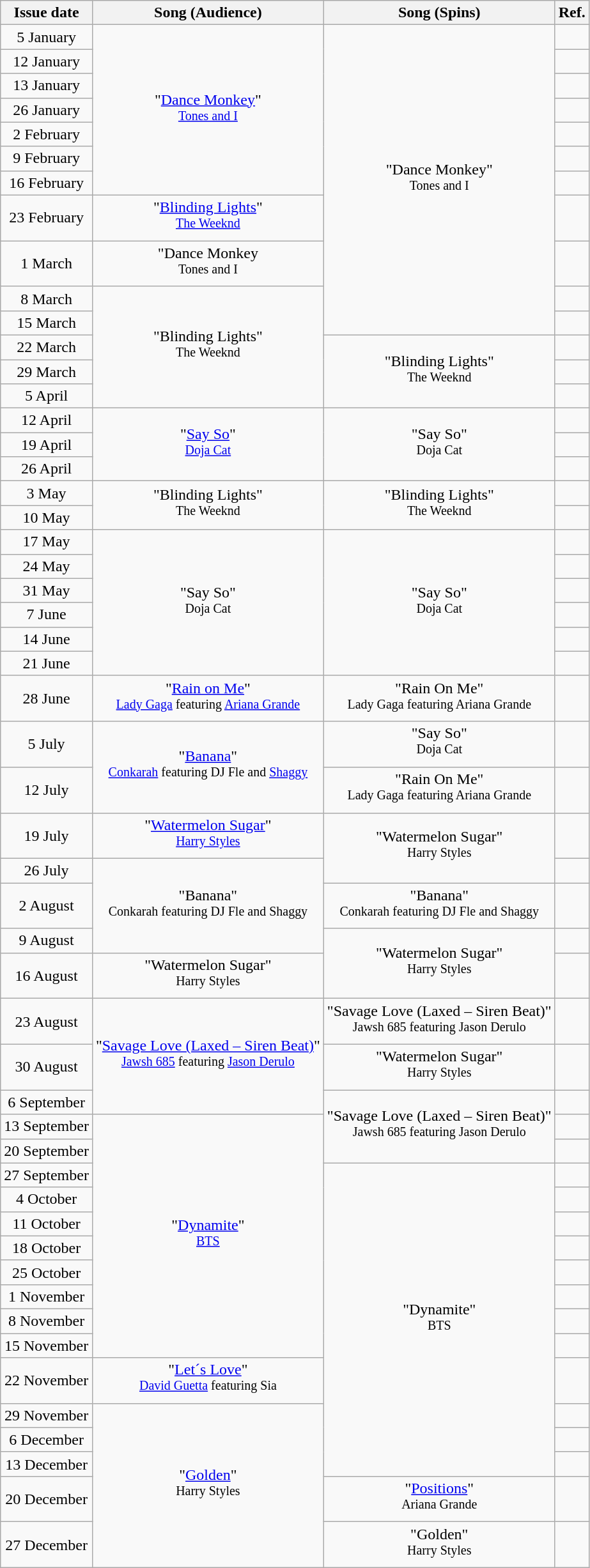<table class="wikitable" style="text-align: center;">
<tr>
<th>Issue date</th>
<th>Song (Audience)</th>
<th>Song (Spins)</th>
<th>Ref.</th>
</tr>
<tr>
<td>5 January</td>
<td rowspan="7">"<a href='#'>Dance Monkey</a>"<br><sup><a href='#'>Tones and I</a></sup></td>
<td rowspan="11">"Dance Monkey"<br><sup>Tones and I</sup></td>
<td></td>
</tr>
<tr>
<td>12 January</td>
<td></td>
</tr>
<tr>
<td>13 January</td>
<td></td>
</tr>
<tr>
<td>26 January</td>
<td></td>
</tr>
<tr>
<td>2 February</td>
<td></td>
</tr>
<tr>
<td>9 February</td>
<td></td>
</tr>
<tr>
<td>16 February</td>
<td></td>
</tr>
<tr>
<td>23 February</td>
<td>"<a href='#'>Blinding Lights</a>"<br><sup><a href='#'>The Weeknd</a></sup></td>
<td></td>
</tr>
<tr>
<td>1 March</td>
<td>"Dance Monkey<br><sup>Tones and I</sup></td>
<td></td>
</tr>
<tr>
<td>8 March</td>
<td rowspan="5">"Blinding Lights"<br><sup>The Weeknd</sup></td>
<td></td>
</tr>
<tr>
<td>15 March</td>
<td></td>
</tr>
<tr>
<td>22 March</td>
<td rowspan="3">"Blinding Lights"<br><sup>The Weeknd</sup></td>
<td></td>
</tr>
<tr>
<td>29 March</td>
<td></td>
</tr>
<tr>
<td>5 April</td>
<td></td>
</tr>
<tr>
<td>12 April</td>
<td rowspan="3">"<a href='#'>Say So</a>"<br><sup><a href='#'>Doja Cat</a></sup></td>
<td rowspan="3">"Say So"<br><sup>Doja Cat</sup></td>
<td></td>
</tr>
<tr>
<td>19 April</td>
<td></td>
</tr>
<tr>
<td>26 April</td>
<td></td>
</tr>
<tr>
<td>3 May</td>
<td rowspan="2">"Blinding Lights"<br><sup>The Weeknd</sup></td>
<td rowspan="2">"Blinding Lights"<br><sup>The Weeknd</sup></td>
<td></td>
</tr>
<tr>
<td>10 May</td>
<td></td>
</tr>
<tr>
<td>17 May</td>
<td rowspan="6">"Say So"<br><sup>Doja Cat</sup></td>
<td rowspan="6">"Say So"<br><sup>Doja Cat</sup></td>
<td></td>
</tr>
<tr>
<td>24 May</td>
<td></td>
</tr>
<tr>
<td>31 May</td>
<td></td>
</tr>
<tr>
<td>7 June</td>
<td></td>
</tr>
<tr>
<td>14 June</td>
<td></td>
</tr>
<tr>
<td>21 June</td>
<td></td>
</tr>
<tr>
<td>28 June</td>
<td>"<a href='#'>Rain on Me</a>"<br><sup><a href='#'>Lady Gaga</a> featuring <a href='#'>Ariana Grande</a></sup></td>
<td>"Rain On Me"<br><sup>Lady Gaga featuring Ariana Grande</sup></td>
<td></td>
</tr>
<tr>
<td>5 July</td>
<td rowspan="2">"<a href='#'>Banana</a>"<br><sup><a href='#'>Conkarah</a> featuring DJ Fle and <a href='#'>Shaggy</a></sup></td>
<td>"Say So"<br><sup>Doja Cat</sup></td>
<td></td>
</tr>
<tr>
<td>12 July</td>
<td>"Rain On Me"<br><sup>Lady Gaga featuring Ariana Grande</sup></td>
<td></td>
</tr>
<tr>
<td>19 July</td>
<td>"<a href='#'>Watermelon Sugar</a>"<br><sup><a href='#'>Harry Styles</a></sup></td>
<td rowspan="2">"Watermelon Sugar"<br><sup>Harry Styles</sup></td>
<td></td>
</tr>
<tr>
<td>26 July</td>
<td rowspan="3">"Banana"<br><sup>Conkarah featuring DJ Fle and Shaggy</sup></td>
<td></td>
</tr>
<tr>
<td>2 August</td>
<td>"Banana"<br><sup>Conkarah featuring DJ Fle and Shaggy</sup></td>
<td></td>
</tr>
<tr>
<td>9 August</td>
<td rowspan="2">"Watermelon Sugar"<br><sup>Harry Styles</sup></td>
<td></td>
</tr>
<tr>
<td>16 August</td>
<td>"Watermelon Sugar"<br><sup>Harry Styles</sup></td>
<td></td>
</tr>
<tr>
<td>23 August</td>
<td rowspan="3">"<a href='#'>Savage Love (Laxed – Siren Beat)</a>"<br><sup><a href='#'>Jawsh 685</a> featuring <a href='#'>Jason Derulo</a></sup></td>
<td>"Savage Love (Laxed – Siren Beat)"<br><sup>Jawsh 685 featuring Jason Derulo</sup></td>
<td></td>
</tr>
<tr>
<td>30 August</td>
<td>"Watermelon Sugar"<br><sup>Harry Styles</sup></td>
<td></td>
</tr>
<tr>
<td>6 September</td>
<td rowspan="3">"Savage Love (Laxed – Siren Beat)"<br><sup>Jawsh 685 featuring Jason Derulo</sup></td>
<td></td>
</tr>
<tr>
<td>13 September</td>
<td rowspan="10">"<a href='#'>Dynamite</a>"<br><sup><a href='#'>BTS</a></sup></td>
<td></td>
</tr>
<tr>
<td>20 September</td>
<td></td>
</tr>
<tr>
<td>27 September</td>
<td rowspan="12">"Dynamite"<br><sup>BTS</sup></td>
<td></td>
</tr>
<tr>
<td>4 October</td>
<td></td>
</tr>
<tr>
<td>11 October</td>
<td></td>
</tr>
<tr>
<td>18 October</td>
<td></td>
</tr>
<tr>
<td>25 October</td>
<td></td>
</tr>
<tr>
<td>1 November</td>
<td></td>
</tr>
<tr>
<td>8 November</td>
<td></td>
</tr>
<tr>
<td>15 November</td>
<td></td>
</tr>
<tr>
<td>22 November</td>
<td>"<a href='#'>Let´s Love</a>"<br><sup><a href='#'>David Guetta</a> featuring Sia</sup></td>
<td></td>
</tr>
<tr>
<td>29 November</td>
<td rowspan="5">"<a href='#'>Golden</a>"<br><sup>Harry Styles</sup></td>
<td></td>
</tr>
<tr>
<td>6 December</td>
<td></td>
</tr>
<tr>
<td>13 December</td>
<td></td>
</tr>
<tr>
<td>20 December</td>
<td>"<a href='#'>Positions</a>"<br><sup>Ariana Grande</sup></td>
<td></td>
</tr>
<tr>
<td>27 December</td>
<td>"Golden"<br><sup>Harry Styles</sup></td>
<td></td>
</tr>
</table>
